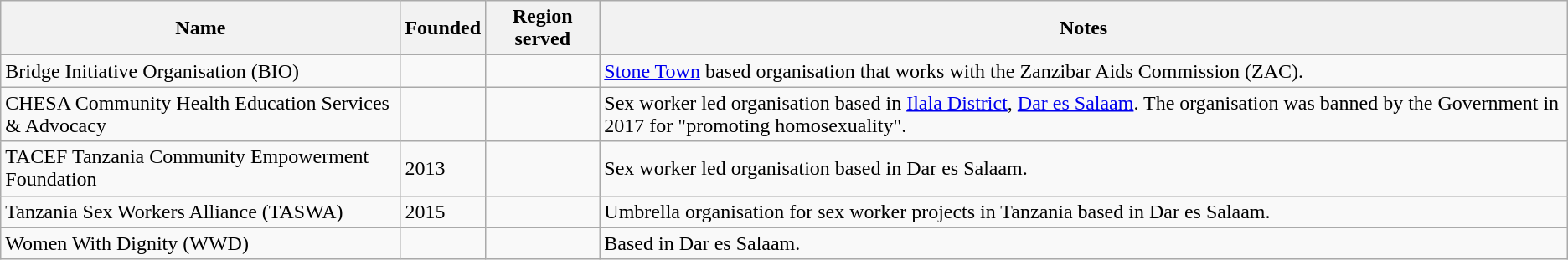<table class="wikitable sortable">
<tr>
<th>Name</th>
<th>Founded</th>
<th>Region served</th>
<th>Notes</th>
</tr>
<tr>
<td>Bridge Initiative Organisation (BIO)</td>
<td></td>
<td></td>
<td><a href='#'>Stone Town</a> based organisation that works with the Zanzibar Aids Commission (ZAC).</td>
</tr>
<tr>
<td>CHESA Community Health Education Services & Advocacy</td>
<td></td>
<td></td>
<td>Sex worker led organisation based in <a href='#'>Ilala District</a>, <a href='#'>Dar es Salaam</a>. The organisation was banned by the Government in 2017 for "promoting homosexuality".</td>
</tr>
<tr>
<td>TACEF Tanzania Community Empowerment Foundation</td>
<td>2013</td>
<td></td>
<td>Sex worker led organisation based in Dar es Salaam.</td>
</tr>
<tr>
<td>Tanzania Sex Workers Alliance (TASWA)</td>
<td>2015</td>
<td></td>
<td>Umbrella organisation for sex worker projects in Tanzania based in Dar es Salaam.</td>
</tr>
<tr>
<td>Women With Dignity (WWD)</td>
<td></td>
<td></td>
<td>Based in Dar es Salaam.</td>
</tr>
</table>
